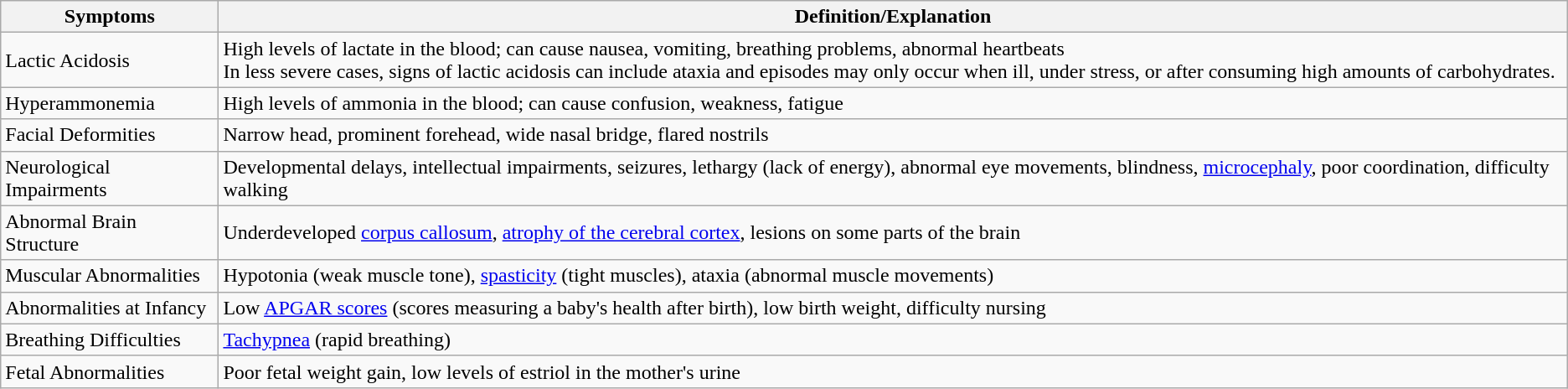<table class="wikitable">
<tr>
<th>Symptoms</th>
<th>Definition/Explanation</th>
</tr>
<tr>
<td>Lactic Acidosis</td>
<td>High levels of lactate in the blood; can cause nausea, vomiting, breathing problems, abnormal heartbeats<br>In less severe cases, signs of lactic acidosis can include ataxia and episodes may only occur when ill, under stress, or after consuming high amounts of carbohydrates.</td>
</tr>
<tr>
<td>Hyperammonemia</td>
<td>High levels of ammonia in the blood; can cause confusion, weakness, fatigue</td>
</tr>
<tr>
<td>Facial Deformities</td>
<td>Narrow head, prominent forehead, wide nasal bridge, flared nostrils</td>
</tr>
<tr>
<td>Neurological Impairments</td>
<td>Developmental delays, intellectual impairments, seizures, lethargy (lack of energy), abnormal eye movements, blindness, <a href='#'>microcephaly</a>, poor coordination, difficulty walking</td>
</tr>
<tr>
<td>Abnormal Brain Structure</td>
<td>Underdeveloped <a href='#'>corpus callosum</a>, <a href='#'>atrophy of the cerebral cortex</a>, lesions on some parts of the brain</td>
</tr>
<tr>
<td>Muscular Abnormalities</td>
<td>Hypotonia (weak muscle tone), <a href='#'>spasticity</a> (tight muscles), ataxia (abnormal muscle movements)</td>
</tr>
<tr>
<td>Abnormalities at Infancy</td>
<td>Low <a href='#'>APGAR scores</a> (scores measuring a baby's health after birth), low birth weight, difficulty nursing</td>
</tr>
<tr>
<td>Breathing Difficulties</td>
<td><a href='#'>Tachypnea</a> (rapid breathing)</td>
</tr>
<tr>
<td>Fetal Abnormalities</td>
<td>Poor fetal weight gain, low levels of estriol in the mother's urine</td>
</tr>
</table>
